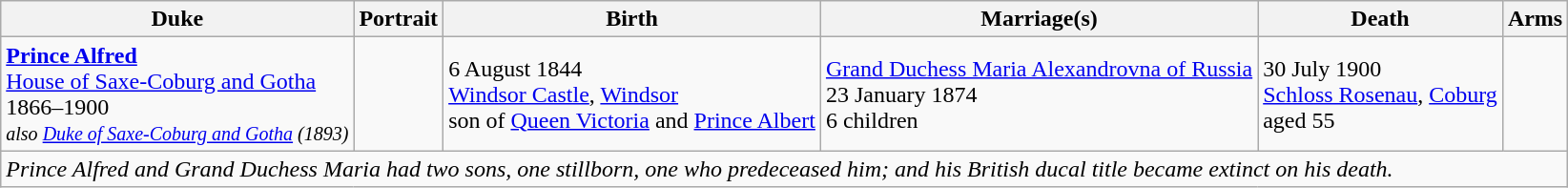<table class="wikitable">
<tr>
<th>Duke</th>
<th>Portrait</th>
<th>Birth</th>
<th>Marriage(s)</th>
<th>Death</th>
<th>Arms</th>
</tr>
<tr>
<td><strong><a href='#'>Prince Alfred</a></strong><br><a href='#'>House of Saxe-Coburg and Gotha</a><br>1866–1900<br><em><small>also <a href='#'>Duke of Saxe-Coburg and Gotha</a> (1893)</small></em></td>
<td></td>
<td>6 August 1844<br><a href='#'>Windsor Castle</a>, <a href='#'>Windsor</a><br>son of <a href='#'>Queen Victoria</a> and <a href='#'>Prince Albert</a></td>
<td><a href='#'>Grand Duchess Maria Alexandrovna of Russia</a><br>23 January 1874<br>6 children</td>
<td>30 July 1900<br><a href='#'>Schloss Rosenau</a>, <a href='#'>Coburg</a><br>aged 55</td>
<td></td>
</tr>
<tr>
<td colspan="6"><em>Prince Alfred and Grand Duchess Maria had two sons, one stillborn, one who predeceased him; and his British ducal title became extinct on his death.</em></td>
</tr>
</table>
